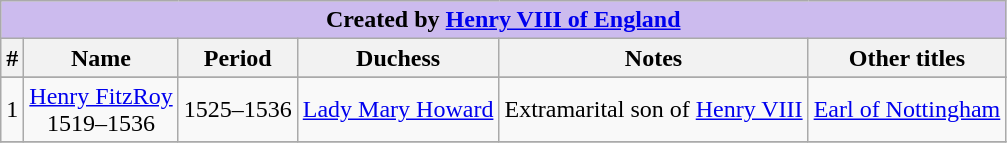<table style="text-align:center" class="wikitable">
<tr>
<th colspan="6" style="background-color: #cbe">Created by <a href='#'>Henry VIII of England</a></th>
</tr>
<tr>
<th>#</th>
<th>Name</th>
<th>Period</th>
<th>Duchess</th>
<th>Notes</th>
<th>Other titles</th>
</tr>
<tr bgcolor="#dddddd" |>
</tr>
<tr>
<td>1</td>
<td><a href='#'>Henry FitzRoy</a><br>1519–1536</td>
<td>1525–1536</td>
<td><a href='#'>Lady Mary Howard</a></td>
<td>Extramarital son of <a href='#'>Henry VIII</a></td>
<td><a href='#'>Earl of Nottingham</a></td>
</tr>
<tr>
</tr>
</table>
